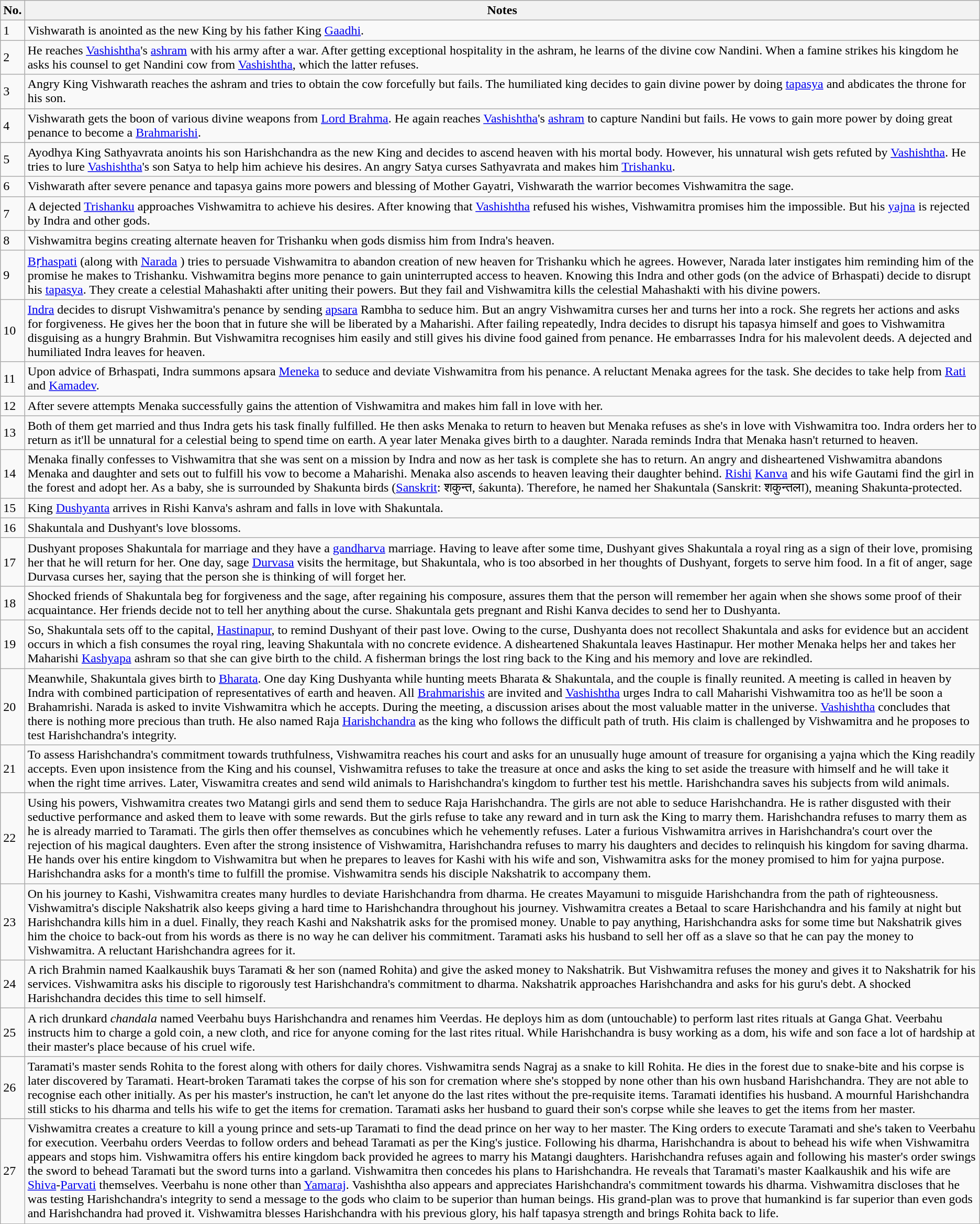<table class="wikitable">
<tr>
<th>No.</th>
<th>Notes</th>
</tr>
<tr>
<td>1</td>
<td>Vishwarath is anointed as the new King by his father King <a href='#'>Gaadhi</a>.</td>
</tr>
<tr>
<td>2</td>
<td>He reaches <a href='#'>Vashishtha</a>'s <a href='#'>ashram</a> with his army after a war. After getting exceptional hospitality in the ashram, he learns of the divine cow Nandini. When a famine strikes his kingdom he asks his counsel to get Nandini cow from <a href='#'>Vashishtha</a>, which the latter refuses.</td>
</tr>
<tr>
<td>3</td>
<td>Angry King Vishwarath reaches the ashram and tries to obtain the cow forcefully but fails. The humiliated king decides to gain divine power by doing <a href='#'>tapasya</a> and abdicates the throne for his son.</td>
</tr>
<tr>
<td>4</td>
<td>Vishwarath gets the boon of various divine weapons from <a href='#'>Lord Brahma</a>. He again reaches <a href='#'>Vashishtha</a>'s <a href='#'>ashram</a> to capture Nandini but fails. He vows to gain more power by doing great penance to become a <a href='#'>Brahmarishi</a>.</td>
</tr>
<tr>
<td>5</td>
<td>Ayodhya King Sathyavrata anoints his son Harishchandra as the new King and decides to ascend heaven with his mortal body. However, his unnatural wish gets refuted by <a href='#'>Vashishtha</a>. He tries to lure <a href='#'>Vashishtha</a>'s son Satya to help him achieve his desires. An angry Satya curses Sathyavrata and makes him <a href='#'>Trishanku</a>.</td>
</tr>
<tr>
<td>6</td>
<td>Vishwarath after severe penance and tapasya gains more powers and blessing of Mother Gayatri, Vishwarath the warrior becomes Vishwamitra the sage.</td>
</tr>
<tr>
<td>7</td>
<td>A dejected <a href='#'>Trishanku</a> approaches Vishwamitra to achieve his desires. After knowing that <a href='#'>Vashishtha</a> refused his wishes, Vishwamitra promises him the impossible. But his <a href='#'>yajna</a> is rejected by Indra and other gods.</td>
</tr>
<tr>
<td>8</td>
<td>Vishwamitra begins creating alternate heaven for Trishanku when gods dismiss him from Indra's heaven.</td>
</tr>
<tr>
<td>9</td>
<td><a href='#'>Bṛhaspati</a> (along with <a href='#'>Narada</a> ) tries to persuade Vishwamitra to abandon creation of new heaven for Trishanku which he agrees. However, Narada later instigates him reminding him of the promise he makes to Trishanku. Vishwamitra begins more penance to gain uninterrupted access to heaven. Knowing this Indra and other gods (on the advice of Brhaspati) decide to disrupt his <a href='#'>tapasya</a>. They create a celestial Mahashakti after uniting their powers. But they fail and Vishwamitra kills the celestial Mahashakti with his divine powers.</td>
</tr>
<tr>
<td>10</td>
<td><a href='#'>Indra</a> decides to disrupt Vishwamitra's penance by sending <a href='#'>apsara</a> Rambha to seduce him. But an angry Vishwamitra curses her and turns her into a rock. She regrets her actions and asks for forgiveness. He gives her the boon that in future she will be liberated by a Maharishi. After failing repeatedly, Indra decides to disrupt his tapasya himself and goes to Vishwamitra disguising as a hungry Brahmin. But Vishwamitra recognises him easily and still gives his divine food gained from penance. He embarrasses Indra for his malevolent deeds. A dejected and humiliated Indra leaves for heaven.</td>
</tr>
<tr>
<td>11</td>
<td>Upon advice of Brhaspati, Indra summons apsara <a href='#'>Meneka</a> to seduce and deviate Vishwamitra from his penance. A reluctant Menaka agrees for the task. She decides to take help from <a href='#'>Rati</a> and <a href='#'>Kamadev</a>.</td>
</tr>
<tr>
<td>12</td>
<td>After severe attempts Menaka successfully gains the attention of Vishwamitra and makes him fall in love with her.</td>
</tr>
<tr>
<td>13</td>
<td>Both of them get married and thus Indra gets his task finally fulfilled. He then asks Menaka to return to heaven but Menaka refuses as she's in love with Vishwamitra too. Indra orders her to return as it'll be unnatural for a celestial being to spend time on earth. A year later Menaka gives birth to a daughter. Narada reminds Indra that Menaka hasn't returned to heaven.</td>
</tr>
<tr>
<td>14</td>
<td>Menaka finally confesses to Vishwamitra that she was sent on a mission by Indra and now as her task is complete she has to return. An angry and disheartened Vishwamitra abandons Menaka and daughter and sets out to fulfill his vow to become a Maharishi. Menaka also ascends to heaven leaving their daughter behind. <a href='#'>Rishi</a> <a href='#'>Kanva</a> and his wife Gautami find the girl in the forest and adopt her. As a baby, she is surrounded by Shakunta birds (<a href='#'>Sanskrit</a>: शकुन्त, śakunta). Therefore, he named her Shakuntala (Sanskrit: शकुन्तला), meaning Shakunta-protected.</td>
</tr>
<tr>
<td>15</td>
<td>King <a href='#'>Dushyanta</a> arrives in Rishi Kanva's ashram and falls in love with Shakuntala.</td>
</tr>
<tr>
<td>16</td>
<td>Shakuntala and Dushyant's love blossoms.</td>
</tr>
<tr>
<td>17</td>
<td>Dushyant proposes Shakuntala for marriage and they have a <a href='#'>gandharva</a> marriage. Having to leave after some time, Dushyant gives Shakuntala a royal ring as a sign of their love, promising her that he will return for her. One day, sage <a href='#'>Durvasa</a> visits the hermitage, but Shakuntala, who is too absorbed in her thoughts of Dushyant, forgets to serve him food. In a fit of anger, sage Durvasa curses her, saying that the person she is thinking of will forget her.</td>
</tr>
<tr>
<td>18</td>
<td>Shocked friends of Shakuntala beg for forgiveness and the sage, after regaining his composure, assures them that the person will remember her again when she shows some proof of their acquaintance. Her friends decide not to tell her anything about the curse. Shakuntala gets pregnant and Rishi Kanva decides to send her to Dushyanta.</td>
</tr>
<tr>
<td>19</td>
<td>So, Shakuntala sets off to the capital, <a href='#'>Hastinapur</a>, to remind Dushyant of their past love. Owing to the curse, Dushyanta does not recollect Shakuntala and asks for evidence but an accident occurs in which a fish consumes the royal ring, leaving Shakuntala with no concrete evidence. A disheartened Shakuntala leaves Hastinapur. Her mother Menaka helps her and takes her Maharishi <a href='#'>Kashyapa</a> ashram so that she can give birth to the child. A fisherman brings the lost ring back to the King and his memory and love are rekindled.</td>
</tr>
<tr>
<td>20</td>
<td>Meanwhile, Shakuntala gives birth to <a href='#'>Bharata</a>. One day King Dushyanta while hunting meets Bharata & Shakuntala, and the couple is finally reunited. A meeting is called in heaven by Indra with combined participation of representatives of earth and heaven. All <a href='#'>Brahmarishis</a> are invited and <a href='#'>Vashishtha</a> urges Indra to call Maharishi Vishwamitra too as he'll be soon a Brahamrishi. Narada is asked to invite Vishwamitra which he accepts. During the meeting, a discussion arises about the most valuable matter in the universe. <a href='#'>Vashishtha</a> concludes that there is nothing more precious than truth. He also named Raja <a href='#'>Harishchandra</a> as the king who follows the difficult path of truth. His claim is challenged by Vishwamitra and he proposes to test Harishchandra's integrity.</td>
</tr>
<tr>
<td>21</td>
<td>To assess Harishchandra's commitment towards truthfulness, Vishwamitra reaches his court and asks for an unusually huge amount of treasure for organising a yajna which the King readily accepts. Even upon insistence from the King and his counsel, Vishwamitra refuses to take the treasure at once and asks the king to set aside the treasure with himself and he will take it when the right time arrives. Later, Viswamitra creates and send wild animals to Harishchandra's kingdom to further test his mettle. Harishchandra saves his subjects from wild animals.</td>
</tr>
<tr>
<td>22</td>
<td>Using his powers, Vishwamitra creates two Matangi girls and send them to seduce Raja Harishchandra. The girls are not able to seduce Harishchandra. He is rather disgusted with their seductive performance and asked them to leave with some rewards. But the girls refuse to take any reward and in turn ask the King to marry them. Harishchandra refuses to marry them as he is already married to Taramati. The girls then offer themselves as concubines which he vehemently refuses. Later a furious Vishwamitra arrives in Harishchandra's court over the rejection of his magical daughters. Even after the strong insistence of Vishwamitra, Harishchandra refuses to marry his daughters and decides to relinquish his kingdom for saving dharma. He hands over his entire kingdom to Vishwamitra but when he prepares to leaves for Kashi with his wife and son, Vishwamitra asks for the money promised to him for yajna purpose. Harishchandra asks for a month's time to fulfill the promise. Vishwamitra sends his disciple Nakshatrik to accompany them.</td>
</tr>
<tr>
<td>23</td>
<td>On his journey to Kashi, Vishwamitra creates many hurdles to deviate Harishchandra from dharma. He creates Mayamuni to misguide Harishchandra from the  path of righteousness. Vishwamitra's disciple Nakshatrik also keeps giving a hard time to Harishchandra throughout his journey. Vishwamitra creates a Betaal to scare Harishchandra and his family at night but Harishchandra kills him in a duel. Finally, they reach Kashi and Nakshatrik asks for the promised money. Unable to pay anything, Harishchandra asks for some time but Nakshatrik gives him the choice to back-out from his words as there is no way he can deliver his commitment. Taramati asks his husband to sell her off as a slave so that he can pay the money to Vishwamitra. A reluctant Harishchandra agrees for it.</td>
</tr>
<tr>
<td>24</td>
<td>A rich Brahmin named Kaalkaushik buys Taramati & her son (named Rohita) and give the asked money to Nakshatrik. But Vishwamitra refuses the money and gives it to Nakshatrik for his services. Vishwamitra asks his disciple to rigorously test Harishchandra's commitment to dharma. Nakshatrik approaches Harishchandra and asks for his guru's debt. A shocked Harishchandra decides this time to sell himself.</td>
</tr>
<tr>
<td>25</td>
<td>A rich drunkard <em>chandala</em> named Veerbahu buys Harishchandra and renames him Veerdas. He deploys him as dom (untouchable) to perform last rites rituals at Ganga Ghat. Veerbahu instructs him to charge a gold coin, a new cloth, and rice for anyone coming for the last rites ritual. While Harishchandra is busy working as a dom, his wife and son face a lot of hardship at their master's place because of his cruel wife.</td>
</tr>
<tr>
<td>26</td>
<td>Taramati's master sends Rohita to the forest along with others for daily chores. Vishwamitra sends Nagraj as a snake to kill Rohita. He dies in the forest due to snake-bite and his corpse is later discovered by Taramati. Heart-broken Taramati takes the corpse of his son for cremation where she's stopped by none other than his own husband Harishchandra. They are not able to recognise each other initially. As per his master's instruction, he can't let anyone do the last rites without the pre-requisite items. Taramati identifies his husband. A mournful Harishchandra still sticks to his dharma and tells his wife to get the items for cremation. Taramati asks her husband to guard their son's corpse while she leaves to get the items from her master.</td>
</tr>
<tr>
<td>27</td>
<td>Vishwamitra creates a creature to kill a young prince and sets-up Taramati to find the dead prince on her way to her master. The King orders to execute Taramati and she's taken to Veerbahu for execution. Veerbahu orders Veerdas to follow orders and behead Taramati as per the King's justice. Following his dharma, Harishchandra is about to behead his wife when Vishwamitra appears and stops him. Vishwamitra offers his entire kingdom back provided he agrees to marry his Matangi daughters. Harishchandra refuses again and following his master's order swings the sword to behead Taramati but the sword turns into a garland. Vishwamitra then concedes his plans to Harishchandra. He reveals that Taramati's master Kaalkaushik and his wife are <a href='#'>Shiva</a>-<a href='#'>Parvati</a> themselves. Veerbahu is none other than <a href='#'>Yamaraj</a>. Vashishtha also appears and appreciates Harishchandra's commitment towards his dharma. Vishwamitra discloses that he was testing Harishchandra's integrity to send a message to the gods who claim to be superior than human beings. His grand-plan was to prove that humankind is far superior than even gods and Harishchandra had proved it. Vishwamitra blesses Harishchandra with his previous glory, his half tapasya strength and brings Rohita back to life.</td>
</tr>
</table>
